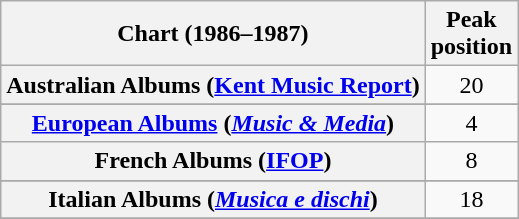<table class="wikitable sortable plainrowheaders" style="text-align:center">
<tr>
<th scope="col">Chart (1986–1987)</th>
<th scope="col">Peak<br>position</th>
</tr>
<tr>
<th scope="row">Australian Albums (<a href='#'>Kent Music Report</a>)</th>
<td>20</td>
</tr>
<tr>
</tr>
<tr>
<th scope="row"><a href='#'>European Albums</a> (<em><a href='#'>Music & Media</a></em>)</th>
<td>4</td>
</tr>
<tr>
<th scope="row">French Albums (<a href='#'>IFOP</a>)</th>
<td>8</td>
</tr>
<tr>
</tr>
<tr>
<th scope="row">Italian Albums (<em><a href='#'>Musica e dischi</a></em>)</th>
<td>18</td>
</tr>
<tr>
</tr>
<tr>
</tr>
<tr>
</tr>
<tr>
</tr>
<tr>
</tr>
</table>
